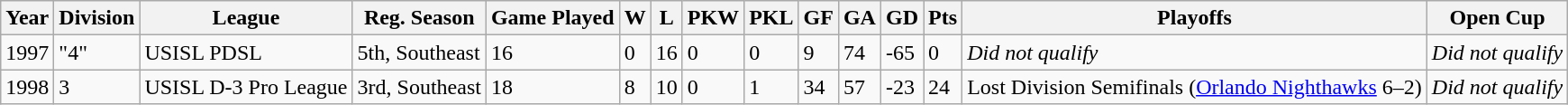<table class="wikitable">
<tr>
<th>Year</th>
<th>Division</th>
<th>League</th>
<th>Reg. Season</th>
<th>Game Played</th>
<th>W</th>
<th>L</th>
<th>PKW</th>
<th>PKL</th>
<th>GF</th>
<th>GA</th>
<th>GD</th>
<th>Pts</th>
<th>Playoffs</th>
<th>Open Cup</th>
</tr>
<tr>
<td>1997</td>
<td>"4"</td>
<td>USISL PDSL</td>
<td>5th, Southeast</td>
<td>16</td>
<td>0</td>
<td>16</td>
<td>0</td>
<td>0</td>
<td>9</td>
<td>74</td>
<td>-65</td>
<td>0</td>
<td><em>Did not qualify</em></td>
<td><em>Did not qualify</em></td>
</tr>
<tr>
<td>1998</td>
<td>3</td>
<td>USISL D-3 Pro League</td>
<td>3rd, Southeast</td>
<td>18</td>
<td>8</td>
<td>10</td>
<td>0</td>
<td>1</td>
<td>34</td>
<td>57</td>
<td>-23</td>
<td>24</td>
<td>Lost Division Semifinals (<a href='#'>Orlando Nighthawks</a> 6–2)</td>
<td><em>Did not qualify</em></td>
</tr>
</table>
